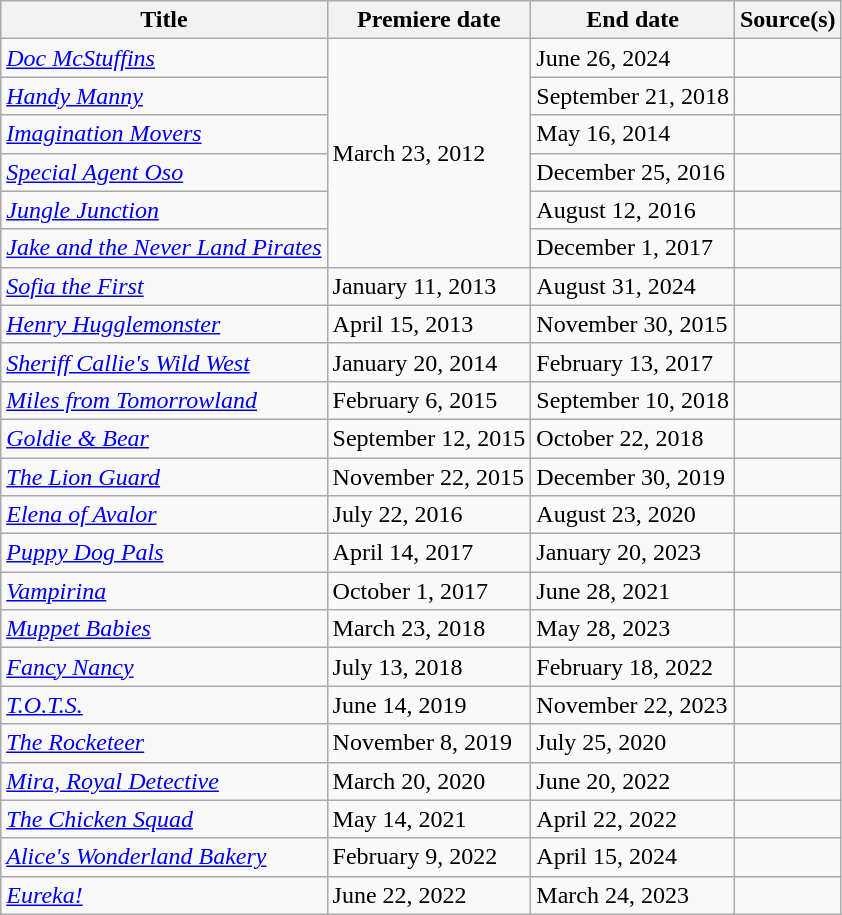<table class="wikitable sortable">
<tr>
<th>Title</th>
<th>Premiere date</th>
<th>End date</th>
<th>Source(s)</th>
</tr>
<tr>
<td><em><a href='#'>Doc McStuffins</a></em></td>
<td rowspan="6">March 23, 2012</td>
<td>June 26, 2024</td>
<td></td>
</tr>
<tr>
<td><em><a href='#'>Handy Manny</a></em></td>
<td>September 21, 2018</td>
<td></td>
</tr>
<tr>
<td><em><a href='#'>Imagination Movers</a></em></td>
<td>May 16, 2014</td>
<td></td>
</tr>
<tr>
<td><em><a href='#'>Special Agent Oso</a></em></td>
<td>December 25, 2016</td>
<td></td>
</tr>
<tr>
<td><em><a href='#'>Jungle Junction</a></em></td>
<td>August 12, 2016</td>
<td></td>
</tr>
<tr>
<td><em><a href='#'>Jake and the Never Land Pirates</a></em></td>
<td>December 1, 2017</td>
<td></td>
</tr>
<tr>
<td><em><a href='#'>Sofia the First</a></em></td>
<td>January 11, 2013</td>
<td>August 31, 2024</td>
<td></td>
</tr>
<tr>
<td><em><a href='#'>Henry Hugglemonster</a></em></td>
<td>April 15, 2013</td>
<td>November 30, 2015</td>
<td></td>
</tr>
<tr>
<td><em><a href='#'>Sheriff Callie's Wild West</a></em></td>
<td>January 20, 2014</td>
<td>February 13, 2017</td>
<td></td>
</tr>
<tr>
<td><em><a href='#'>Miles from Tomorrowland</a></em></td>
<td>February 6, 2015</td>
<td>September 10, 2018</td>
<td></td>
</tr>
<tr>
<td><em><a href='#'>Goldie & Bear</a></em></td>
<td>September 12, 2015</td>
<td>October 22, 2018</td>
<td></td>
</tr>
<tr>
<td><em><a href='#'>The Lion Guard</a></em></td>
<td>November 22, 2015</td>
<td>December 30, 2019</td>
<td></td>
</tr>
<tr>
<td><em><a href='#'>Elena of Avalor</a></em></td>
<td>July 22, 2016</td>
<td>August 23, 2020</td>
<td></td>
</tr>
<tr>
<td><em><a href='#'>Puppy Dog Pals</a></em></td>
<td>April 14, 2017</td>
<td>January 20, 2023</td>
<td></td>
</tr>
<tr>
<td><em><a href='#'>Vampirina</a></em></td>
<td>October 1, 2017</td>
<td>June 28, 2021</td>
<td></td>
</tr>
<tr>
<td><em><a href='#'>Muppet Babies</a></em></td>
<td>March 23, 2018</td>
<td>May 28, 2023</td>
<td></td>
</tr>
<tr>
<td><em><a href='#'>Fancy Nancy</a></em></td>
<td>July 13, 2018</td>
<td>February 18, 2022</td>
<td></td>
</tr>
<tr>
<td><em><a href='#'>T.O.T.S.</a></em></td>
<td>June 14, 2019</td>
<td>November 22, 2023</td>
<td></td>
</tr>
<tr>
<td><em><a href='#'>The Rocketeer</a></em></td>
<td>November 8, 2019</td>
<td>July 25, 2020</td>
<td></td>
</tr>
<tr>
<td><em><a href='#'>Mira, Royal Detective</a></em></td>
<td>March 20, 2020</td>
<td>June 20, 2022</td>
<td></td>
</tr>
<tr>
<td><em><a href='#'>The Chicken Squad</a></em></td>
<td>May 14, 2021</td>
<td>April 22, 2022</td>
<td></td>
</tr>
<tr>
<td><em><a href='#'>Alice's Wonderland Bakery</a></em></td>
<td>February 9, 2022</td>
<td>April 15, 2024</td>
<td></td>
</tr>
<tr>
<td><em><a href='#'>Eureka!</a></em></td>
<td>June 22, 2022</td>
<td>March 24, 2023</td>
<td></td>
</tr>
</table>
